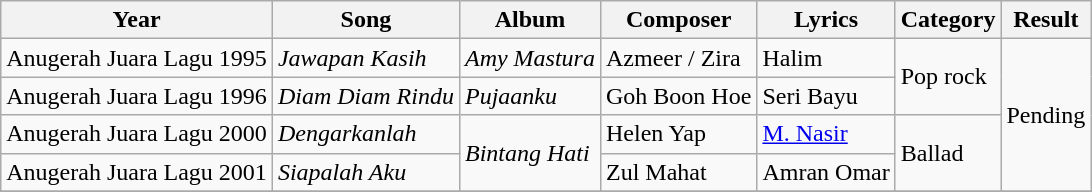<table class="wikitable">
<tr>
<th>Year</th>
<th>Song</th>
<th>Album</th>
<th>Composer</th>
<th>Lyrics</th>
<th>Category</th>
<th>Result</th>
</tr>
<tr>
<td>Anugerah Juara Lagu 1995</td>
<td><em>Jawapan Kasih</em></td>
<td><em>Amy Mastura</em></td>
<td>Azmeer / Zira</td>
<td>Halim</td>
<td rowspan="2">Pop rock</td>
<td rowspan="4">Pending</td>
</tr>
<tr>
<td>Anugerah Juara Lagu 1996</td>
<td><em>Diam Diam Rindu</em></td>
<td><em>Pujaanku</em></td>
<td>Goh Boon Hoe</td>
<td>Seri Bayu</td>
</tr>
<tr>
<td>Anugerah Juara Lagu 2000</td>
<td><em>Dengarkanlah</em></td>
<td rowspan="2"><em>Bintang Hati</em></td>
<td>Helen Yap</td>
<td><a href='#'>M. Nasir</a></td>
<td rowspan="2">Ballad</td>
</tr>
<tr>
<td>Anugerah Juara Lagu 2001</td>
<td><em>Siapalah Aku</em></td>
<td>Zul Mahat</td>
<td>Amran Omar</td>
</tr>
<tr>
</tr>
</table>
